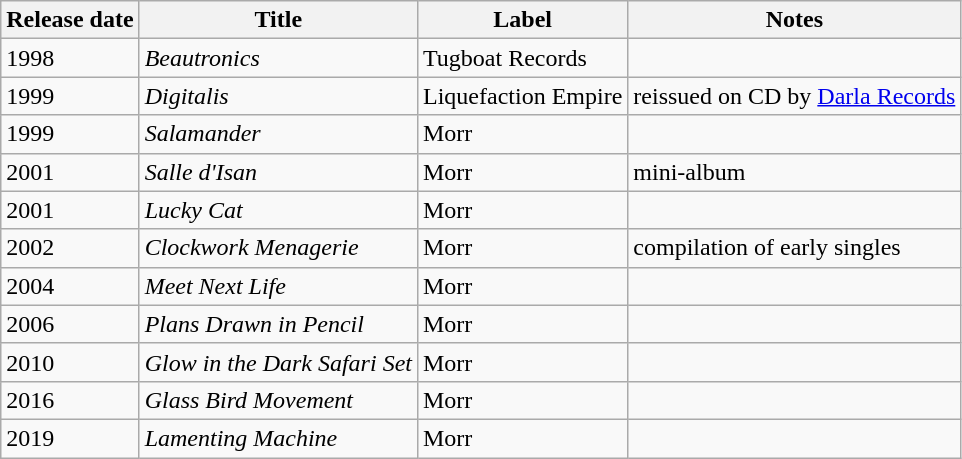<table class="wikitable">
<tr>
<th>Release date</th>
<th>Title</th>
<th>Label</th>
<th>Notes</th>
</tr>
<tr>
<td>1998</td>
<td><em>Beautronics</em></td>
<td>Tugboat Records</td>
<td></td>
</tr>
<tr>
<td>1999</td>
<td><em>Digitalis</em></td>
<td>Liquefaction Empire</td>
<td>reissued on CD by <a href='#'>Darla Records</a></td>
</tr>
<tr>
<td>1999</td>
<td><em>Salamander</em></td>
<td>Morr</td>
<td></td>
</tr>
<tr>
<td>2001</td>
<td><em>Salle d'Isan</em></td>
<td>Morr</td>
<td>mini-album</td>
</tr>
<tr>
<td>2001</td>
<td><em>Lucky Cat</em></td>
<td>Morr</td>
<td></td>
</tr>
<tr>
<td>2002</td>
<td><em>Clockwork Menagerie</em></td>
<td>Morr</td>
<td>compilation of early singles</td>
</tr>
<tr>
<td>2004</td>
<td><em>Meet Next Life</em></td>
<td>Morr</td>
<td></td>
</tr>
<tr>
<td>2006</td>
<td><em>Plans Drawn in Pencil</em></td>
<td>Morr</td>
<td></td>
</tr>
<tr>
<td>2010</td>
<td><em>Glow in the Dark Safari Set</em></td>
<td>Morr</td>
<td></td>
</tr>
<tr>
<td>2016</td>
<td><em>Glass Bird Movement</em></td>
<td>Morr</td>
<td></td>
</tr>
<tr>
<td>2019</td>
<td><em>Lamenting Machine</em></td>
<td>Morr</td>
<td></td>
</tr>
</table>
